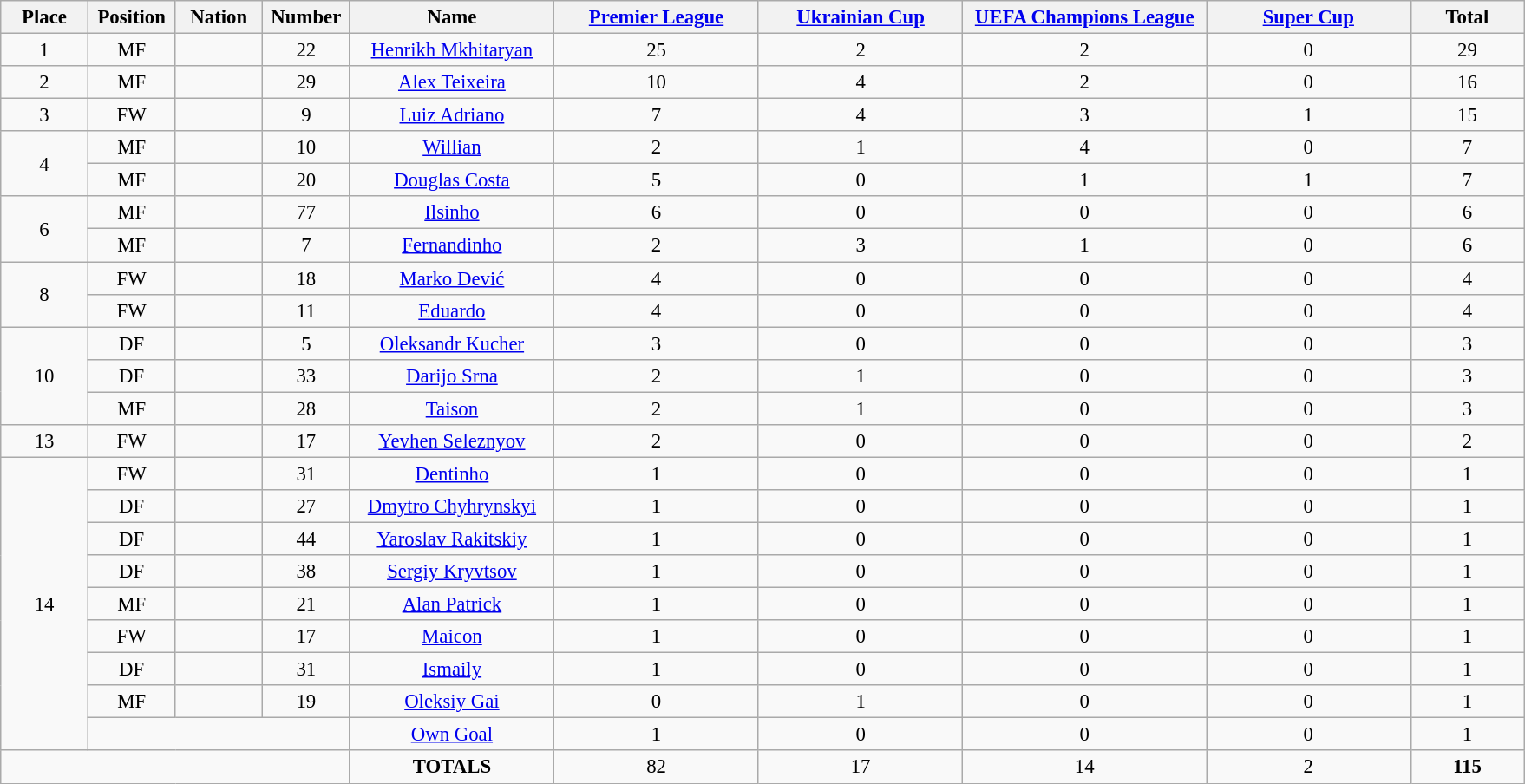<table class="wikitable" style="font-size: 95%; text-align: center;">
<tr>
<th width=60>Place</th>
<th width=60>Position</th>
<th width=60>Nation</th>
<th width=60>Number</th>
<th width=150>Name</th>
<th width=150><a href='#'>Premier League</a></th>
<th width=150><a href='#'>Ukrainian Cup</a></th>
<th width=180><a href='#'>UEFA Champions League</a></th>
<th width=150><a href='#'>Super Cup</a></th>
<th width=80><strong>Total</strong></th>
</tr>
<tr>
<td>1</td>
<td>MF</td>
<td></td>
<td>22</td>
<td><a href='#'>Henrikh Mkhitaryan</a></td>
<td>25</td>
<td>2</td>
<td>2</td>
<td>0</td>
<td>29</td>
</tr>
<tr>
<td>2</td>
<td>MF</td>
<td></td>
<td>29</td>
<td><a href='#'>Alex Teixeira</a></td>
<td>10</td>
<td>4</td>
<td>2</td>
<td>0</td>
<td>16</td>
</tr>
<tr>
<td>3</td>
<td>FW</td>
<td></td>
<td>9</td>
<td><a href='#'>Luiz Adriano</a></td>
<td>7</td>
<td>4</td>
<td>3</td>
<td>1</td>
<td>15</td>
</tr>
<tr>
<td rowspan="2">4</td>
<td>MF</td>
<td></td>
<td>10</td>
<td><a href='#'>Willian</a></td>
<td>2</td>
<td>1</td>
<td>4</td>
<td>0</td>
<td>7</td>
</tr>
<tr>
<td>MF</td>
<td></td>
<td>20</td>
<td><a href='#'>Douglas Costa</a></td>
<td>5</td>
<td>0</td>
<td>1</td>
<td>1</td>
<td>7</td>
</tr>
<tr>
<td rowspan="2">6</td>
<td>MF</td>
<td></td>
<td>77</td>
<td><a href='#'>Ilsinho</a></td>
<td>6</td>
<td>0</td>
<td>0</td>
<td>0</td>
<td>6</td>
</tr>
<tr>
<td>MF</td>
<td></td>
<td>7</td>
<td><a href='#'>Fernandinho</a></td>
<td>2</td>
<td>3</td>
<td>1</td>
<td>0</td>
<td>6</td>
</tr>
<tr>
<td rowspan="2">8</td>
<td>FW</td>
<td></td>
<td>18</td>
<td><a href='#'>Marko Dević</a></td>
<td>4</td>
<td>0</td>
<td>0</td>
<td>0</td>
<td>4</td>
</tr>
<tr>
<td>FW</td>
<td></td>
<td>11</td>
<td><a href='#'>Eduardo</a></td>
<td>4</td>
<td>0</td>
<td>0</td>
<td>0</td>
<td>4</td>
</tr>
<tr>
<td rowspan="3">10</td>
<td>DF</td>
<td></td>
<td>5</td>
<td><a href='#'>Oleksandr Kucher</a></td>
<td>3</td>
<td>0</td>
<td>0</td>
<td>0</td>
<td>3</td>
</tr>
<tr>
<td>DF</td>
<td></td>
<td>33</td>
<td><a href='#'>Darijo Srna</a></td>
<td>2</td>
<td>1</td>
<td>0</td>
<td>0</td>
<td>3</td>
</tr>
<tr>
<td>MF</td>
<td></td>
<td>28</td>
<td><a href='#'>Taison</a></td>
<td>2</td>
<td>1</td>
<td>0</td>
<td>0</td>
<td>3</td>
</tr>
<tr>
<td>13</td>
<td>FW</td>
<td></td>
<td>17</td>
<td><a href='#'>Yevhen Seleznyov</a></td>
<td>2</td>
<td>0</td>
<td>0</td>
<td>0</td>
<td>2</td>
</tr>
<tr>
<td rowspan="9">14</td>
<td>FW</td>
<td></td>
<td>31</td>
<td><a href='#'>Dentinho</a></td>
<td>1</td>
<td>0</td>
<td>0</td>
<td>0</td>
<td>1</td>
</tr>
<tr>
<td>DF</td>
<td></td>
<td>27</td>
<td><a href='#'>Dmytro Chyhrynskyi</a></td>
<td>1</td>
<td>0</td>
<td>0</td>
<td>0</td>
<td>1</td>
</tr>
<tr>
<td>DF</td>
<td></td>
<td>44</td>
<td><a href='#'>Yaroslav Rakitskiy</a></td>
<td>1</td>
<td>0</td>
<td>0</td>
<td>0</td>
<td>1</td>
</tr>
<tr>
<td>DF</td>
<td></td>
<td>38</td>
<td><a href='#'>Sergiy Kryvtsov</a></td>
<td>1</td>
<td>0</td>
<td>0</td>
<td>0</td>
<td>1</td>
</tr>
<tr>
<td>MF</td>
<td></td>
<td>21</td>
<td><a href='#'>Alan Patrick</a></td>
<td>1</td>
<td>0</td>
<td>0</td>
<td>0</td>
<td>1</td>
</tr>
<tr>
<td>FW</td>
<td></td>
<td>17</td>
<td><a href='#'>Maicon</a></td>
<td>1</td>
<td>0</td>
<td>0</td>
<td>0</td>
<td>1</td>
</tr>
<tr>
<td>DF</td>
<td></td>
<td>31</td>
<td><a href='#'>Ismaily</a></td>
<td>1</td>
<td>0</td>
<td>0</td>
<td>0</td>
<td>1</td>
</tr>
<tr>
<td>MF</td>
<td></td>
<td>19</td>
<td><a href='#'>Oleksiy Gai</a></td>
<td>0</td>
<td>1</td>
<td>0</td>
<td>0</td>
<td>1</td>
</tr>
<tr>
<td colspan="3"></td>
<td><a href='#'>Own Goal</a></td>
<td>1</td>
<td>0</td>
<td>0</td>
<td>0</td>
<td>1</td>
</tr>
<tr>
<td colspan="4"></td>
<td><strong>TOTALS</strong></td>
<td>82</td>
<td>17</td>
<td>14</td>
<td>2</td>
<td><strong>115</strong></td>
</tr>
</table>
